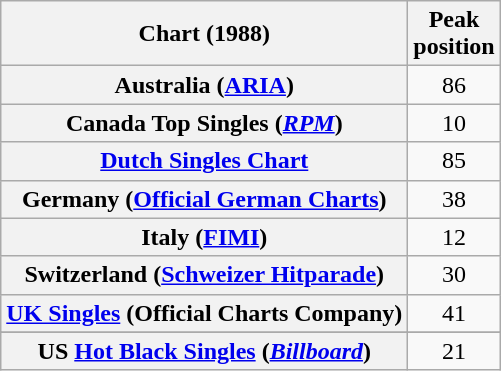<table class="wikitable sortable plainrowheaders" style="text-align:center">
<tr>
<th>Chart (1988)</th>
<th>Peak<br>position</th>
</tr>
<tr>
<th scope="row">Australia (<a href='#'>ARIA</a>)</th>
<td>86</td>
</tr>
<tr>
<th scope="row">Canada Top Singles (<em><a href='#'>RPM</a></em>)</th>
<td>10</td>
</tr>
<tr>
<th scope="row"><a href='#'>Dutch Singles Chart</a></th>
<td>85</td>
</tr>
<tr>
<th scope="row">Germany (<a href='#'>Official German Charts</a>)</th>
<td>38</td>
</tr>
<tr>
<th scope="row">Italy (<a href='#'>FIMI</a>)</th>
<td>12</td>
</tr>
<tr>
<th scope="row">Switzerland (<a href='#'>Schweizer Hitparade</a>)</th>
<td>30</td>
</tr>
<tr>
<th scope="row"><a href='#'>UK Singles</a> (Official Charts Company)</th>
<td>41</td>
</tr>
<tr>
</tr>
<tr>
</tr>
<tr>
<th scope="row">US <a href='#'>Hot Black Singles</a> (<em><a href='#'>Billboard</a></em>)</th>
<td>21</td>
</tr>
</table>
